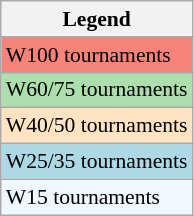<table class=wikitable style="font-size:90%">
<tr>
<th>Legend</th>
</tr>
<tr style="background:#f88379;">
<td>W100 tournaments</td>
</tr>
<tr style="background:#addfad;">
<td>W60/75 tournaments</td>
</tr>
<tr style="background:#ffe4c4;">
<td>W40/50 tournaments</td>
</tr>
<tr style="background:lightblue;">
<td>W25/35 tournaments</td>
</tr>
<tr style="background:#f0f8ff;">
<td>W15 tournaments</td>
</tr>
</table>
